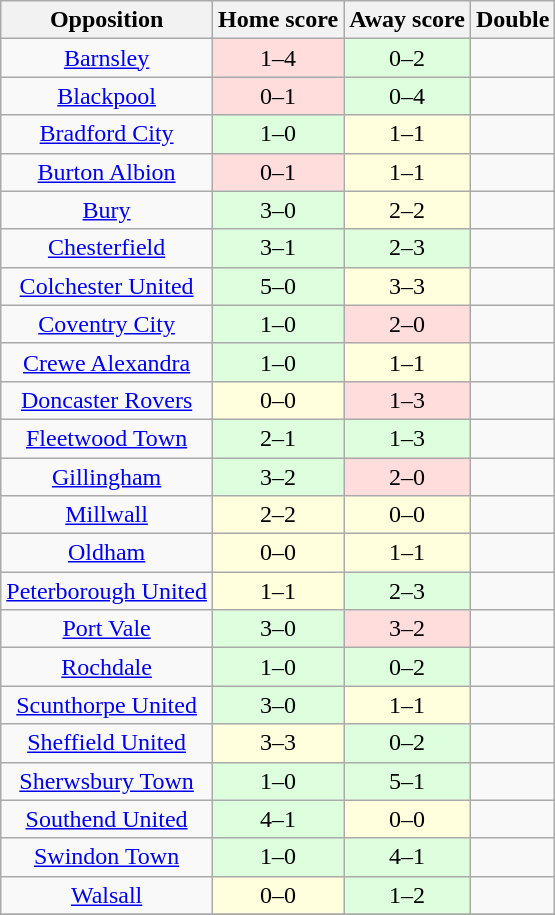<table class="wikitable" style="text-align: center;">
<tr>
<th>Opposition</th>
<th>Home score</th>
<th>Away score</th>
<th>Double</th>
</tr>
<tr>
<td><a href='#'>Barnsley</a></td>
<td style="background:#fdd;">1–4</td>
<td style="background:#dfd;">0–2</td>
<td></td>
</tr>
<tr>
<td><a href='#'>Blackpool</a></td>
<td style="background:#fdd;">0–1</td>
<td style="background:#dfd;">0–4</td>
<td></td>
</tr>
<tr>
<td><a href='#'>Bradford City</a></td>
<td style="background:#dfd;">1–0</td>
<td style="background:#ffd;">1–1</td>
<td></td>
</tr>
<tr>
<td><a href='#'>Burton Albion</a></td>
<td style="background:#fdd;">0–1</td>
<td style="background:#ffd;">1–1</td>
<td></td>
</tr>
<tr>
<td><a href='#'>Bury</a></td>
<td style="background:#dfd;">3–0</td>
<td style="background:#ffd;">2–2</td>
<td></td>
</tr>
<tr>
<td><a href='#'>Chesterfield</a></td>
<td style="background:#dfd;">3–1</td>
<td style="background:#dfd;">2–3</td>
<td></td>
</tr>
<tr>
<td><a href='#'>Colchester United</a></td>
<td style="background:#dfd;">5–0</td>
<td style="background:#ffd;">3–3</td>
<td></td>
</tr>
<tr>
<td><a href='#'>Coventry City</a></td>
<td style="background:#dfd;">1–0</td>
<td style="background:#fdd;">2–0</td>
<td></td>
</tr>
<tr>
<td><a href='#'>Crewe Alexandra</a></td>
<td style="background:#dfd;">1–0</td>
<td style="background:#ffd;">1–1</td>
<td></td>
</tr>
<tr>
<td><a href='#'>Doncaster Rovers</a></td>
<td style="background:#ffd;">0–0</td>
<td style="background:#fdd;">1–3</td>
<td></td>
</tr>
<tr>
<td><a href='#'>Fleetwood Town</a></td>
<td style="background:#dfd;">2–1</td>
<td style="background:#dfd;">1–3</td>
<td></td>
</tr>
<tr>
<td><a href='#'>Gillingham</a></td>
<td style="background:#dfd;">3–2</td>
<td style="background:#fdd;">2–0</td>
<td></td>
</tr>
<tr>
<td><a href='#'>Millwall</a></td>
<td style="background:#ffd;">2–2</td>
<td style="background:#ffd;">0–0</td>
<td></td>
</tr>
<tr>
<td><a href='#'>Oldham</a></td>
<td style="background:#ffd;">0–0</td>
<td style="background:#ffd;">1–1</td>
<td></td>
</tr>
<tr>
<td><a href='#'>Peterborough United</a></td>
<td style="background:#ffd;">1–1</td>
<td style="background:#dfd;">2–3</td>
<td></td>
</tr>
<tr>
<td><a href='#'>Port Vale</a></td>
<td style="background:#dfd;">3–0</td>
<td style="background:#fdd;">3–2</td>
<td></td>
</tr>
<tr>
<td><a href='#'>Rochdale</a></td>
<td style="background:#dfd;">1–0</td>
<td style="background:#dfd;">0–2</td>
<td></td>
</tr>
<tr>
<td><a href='#'>Scunthorpe United</a></td>
<td style="background:#dfd;">3–0</td>
<td style="background:#ffd;">1–1</td>
<td></td>
</tr>
<tr>
<td><a href='#'>Sheffield United</a></td>
<td style="background:#ffd;">3–3</td>
<td style="background:#dfd;">0–2</td>
<td></td>
</tr>
<tr>
<td><a href='#'>Sherwsbury Town</a></td>
<td style="background:#dfd;">1–0</td>
<td style="background:#dfd;">5–1</td>
<td></td>
</tr>
<tr>
<td><a href='#'>Southend United</a></td>
<td style="background:#dfd;">4–1</td>
<td style="background:#ffd;">0–0</td>
<td></td>
</tr>
<tr>
<td><a href='#'>Swindon Town</a></td>
<td style="background:#dfd;">1–0</td>
<td style="background:#dfd;">4–1</td>
<td></td>
</tr>
<tr>
<td><a href='#'>Walsall</a></td>
<td style="background:#ffd;">0–0</td>
<td style="background:#dfd;">1–2</td>
<td></td>
</tr>
<tr>
</tr>
</table>
